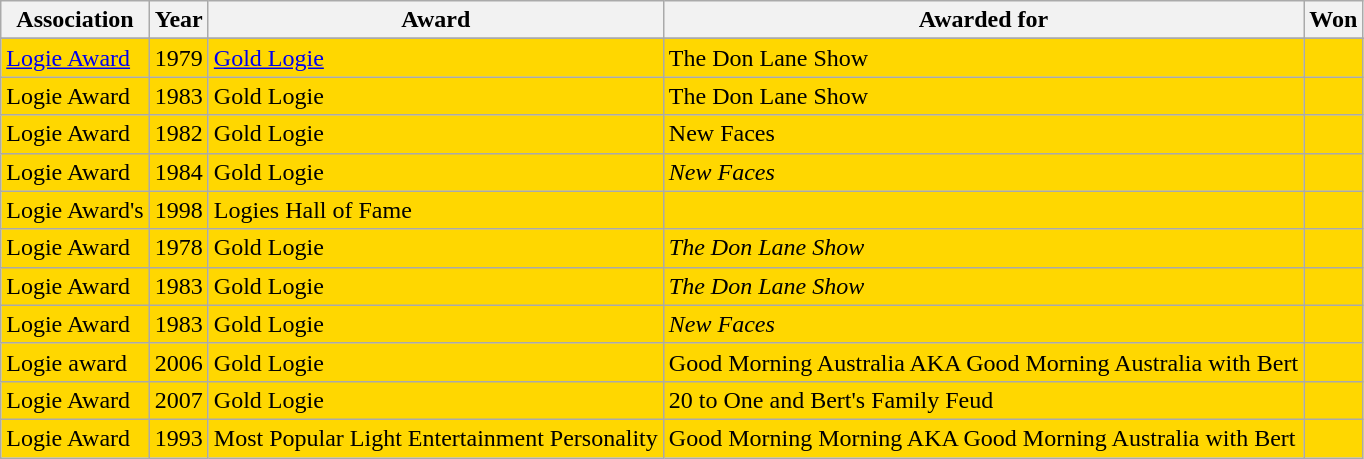<table class="wikitable">
<tr>
<th>Association</th>
<th>Year</th>
<th>Award</th>
<th>Awarded for</th>
<th>Won</th>
</tr>
<tr>
</tr>
<tr bgcolor=Gold>
<td><a href='#'>Logie Award</a></td>
<td>1979</td>
<td><a href='#'>Gold Logie</a></td>
<td>The Don Lane Show</td>
<td></td>
</tr>
<tr bgcolor=gold>
<td>Logie Award</td>
<td>1983</td>
<td>Gold Logie</td>
<td>The Don Lane Show</td>
<td></td>
</tr>
<tr bgcolor=gold>
<td>Logie Award</td>
<td>1982</td>
<td>Gold Logie</td>
<td>New Faces</td>
<td></td>
</tr>
<tr bgcolor=gold>
<td>Logie Award</td>
<td>1984</td>
<td>Gold Logie</td>
<td><em>New Faces</em></td>
<td></td>
</tr>
<tr bgcolor=gold>
<td>Logie Award's</td>
<td>1998</td>
<td>Logies Hall of Fame</td>
<td></td>
<td></td>
</tr>
<tr bgcolor=gold>
<td>Logie Award</td>
<td>1978</td>
<td>Gold Logie</td>
<td><em>The Don Lane Show</em></td>
<td></td>
</tr>
<tr bgcolor=gold>
<td>Logie Award</td>
<td>1983</td>
<td>Gold Logie</td>
<td><em>The Don Lane Show</em></td>
<td></td>
</tr>
<tr bgcolor=gold>
<td>Logie Award</td>
<td>1983</td>
<td>Gold Logie</td>
<td><em>New Faces</em></td>
<td></td>
</tr>
<tr bgcolor=gold>
<td>Logie award</td>
<td>2006</td>
<td>Gold Logie</td>
<td>Good Morning Australia AKA Good Morning Australia with Bert</td>
<td></td>
</tr>
<tr bgcolor=gold>
<td>Logie Award</td>
<td>2007</td>
<td>Gold Logie</td>
<td>20 to One and Bert's Family Feud</td>
<td></td>
</tr>
<tr bgcolor=gold>
<td>Logie Award</td>
<td>1993</td>
<td>Most Popular Light Entertainment Personality</td>
<td>Good Morning Morning AKA Good Morning Australia with Bert</td>
<td></td>
</tr>
</table>
